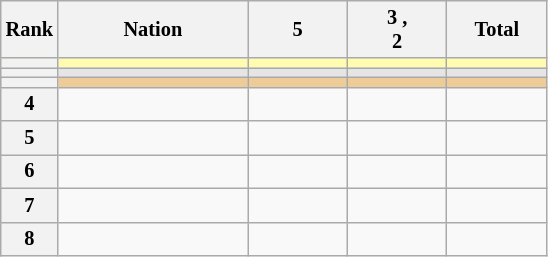<table class="wikitable sortable" style="text-align:center; font-size:85%">
<tr>
<th scope="col" style="width:20px;">Rank</th>
<th scope="col" style="width:120px;">Nation</th>
<th scope="col" style="width:60px;">5 </th>
<th scope="col" style="width:60px;">3 ,<br>2 </th>
<th scope="col" style="width:60px;">Total</th>
</tr>
<tr bgcolor="fffcaf">
<th scope="row"></th>
<td align="left"></td>
<td></td>
<td></td>
<td></td>
</tr>
<tr bgcolor="e5e5e5">
<th scope="row"></th>
<td align="left"></td>
<td></td>
<td></td>
<td></td>
</tr>
<tr bgcolor="eecc99">
<th scope="row"></th>
<td align="left"></td>
<td></td>
<td></td>
<td></td>
</tr>
<tr>
<th scope="row">4</th>
<td align="left"></td>
<td></td>
<td></td>
<td></td>
</tr>
<tr>
<th scope="row">5</th>
<td align="left"></td>
<td></td>
<td></td>
<td></td>
</tr>
<tr>
<th scope="row">6</th>
<td align="left"></td>
<td></td>
<td></td>
<td></td>
</tr>
<tr>
<th scope="row">7</th>
<td align="left"></td>
<td></td>
<td></td>
<td></td>
</tr>
<tr>
<th scope="row">8</th>
<td align="left"></td>
<td></td>
<td></td>
<td></td>
</tr>
</table>
